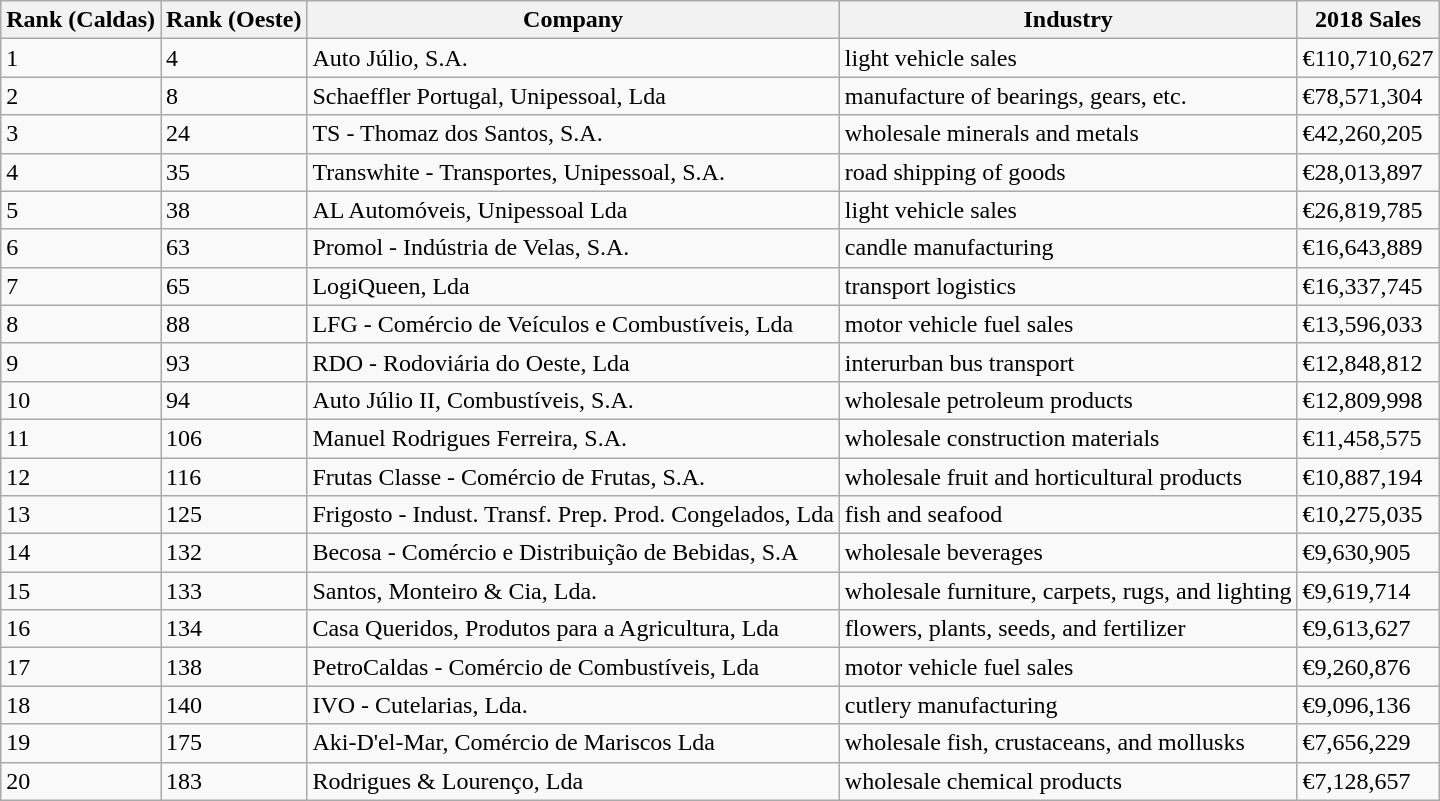<table class="wikitable sortable">
<tr>
<th>Rank (Caldas)</th>
<th>Rank (Oeste)</th>
<th>Company</th>
<th>Industry</th>
<th>2018 Sales</th>
</tr>
<tr>
<td>1</td>
<td>4</td>
<td>Auto Júlio, S.A.</td>
<td>light vehicle sales</td>
<td>€110,710,627</td>
</tr>
<tr>
<td>2</td>
<td>8</td>
<td>Schaeffler Portugal, Unipessoal, Lda</td>
<td>manufacture of bearings, gears, etc.</td>
<td>€78,571,304</td>
</tr>
<tr>
<td>3</td>
<td>24</td>
<td>TS - Thomaz dos Santos, S.A.</td>
<td>wholesale minerals and metals</td>
<td>€42,260,205</td>
</tr>
<tr>
<td>4</td>
<td>35</td>
<td>Transwhite - Transportes, Unipessoal, S.A.</td>
<td>road shipping of goods</td>
<td>€28,013,897</td>
</tr>
<tr>
<td>5</td>
<td>38</td>
<td>AL Automóveis, Unipessoal Lda</td>
<td>light vehicle sales</td>
<td>€26,819,785</td>
</tr>
<tr>
<td>6</td>
<td>63</td>
<td>Promol - Indústria de Velas, S.A.</td>
<td>candle manufacturing</td>
<td>€16,643,889</td>
</tr>
<tr>
<td>7</td>
<td>65</td>
<td>LogiQueen, Lda</td>
<td>transport logistics</td>
<td>€16,337,745</td>
</tr>
<tr>
<td>8</td>
<td>88</td>
<td>LFG - Comércio de Veículos e Combustíveis, Lda</td>
<td>motor vehicle fuel sales</td>
<td>€13,596,033</td>
</tr>
<tr>
<td>9</td>
<td>93</td>
<td>RDO - Rodoviária do Oeste, Lda</td>
<td>interurban bus transport</td>
<td>€12,848,812</td>
</tr>
<tr>
<td>10</td>
<td>94</td>
<td>Auto Júlio II, Combustíveis, S.A.</td>
<td>wholesale petroleum products</td>
<td>€12,809,998</td>
</tr>
<tr>
<td>11</td>
<td>106</td>
<td>Manuel Rodrigues Ferreira, S.A.</td>
<td>wholesale construction materials</td>
<td>€11,458,575</td>
</tr>
<tr>
<td>12</td>
<td>116</td>
<td>Frutas Classe - Comércio de Frutas, S.A.</td>
<td>wholesale fruit and horticultural products</td>
<td>€10,887,194</td>
</tr>
<tr>
<td>13</td>
<td>125</td>
<td>Frigosto - Indust. Transf. Prep. Prod. Congelados, Lda</td>
<td>fish and seafood</td>
<td>€10,275,035</td>
</tr>
<tr>
<td>14</td>
<td>132</td>
<td>Becosa - Comércio e Distribuição de Bebidas, S.A</td>
<td>wholesale beverages</td>
<td>€9,630,905</td>
</tr>
<tr>
<td>15</td>
<td>133</td>
<td>Santos, Monteiro & Cia, Lda.</td>
<td>wholesale furniture, carpets, rugs, and lighting</td>
<td>€9,619,714</td>
</tr>
<tr>
<td>16</td>
<td>134</td>
<td>Casa Queridos, Produtos para a Agricultura, Lda</td>
<td>flowers, plants, seeds, and fertilizer</td>
<td>€9,613,627</td>
</tr>
<tr>
<td>17</td>
<td>138</td>
<td>PetroCaldas - Comércio de Combustíveis, Lda</td>
<td>motor vehicle fuel sales</td>
<td>€9,260,876</td>
</tr>
<tr>
<td>18</td>
<td>140</td>
<td>IVO - Cutelarias, Lda.</td>
<td>cutlery manufacturing</td>
<td>€9,096,136</td>
</tr>
<tr>
<td>19</td>
<td>175</td>
<td>Aki-D'el-Mar, Comércio de Mariscos Lda</td>
<td>wholesale fish, crustaceans, and mollusks</td>
<td>€7,656,229</td>
</tr>
<tr>
<td>20</td>
<td>183</td>
<td>Rodrigues & Lourenço, Lda</td>
<td>wholesale chemical products</td>
<td>€7,128,657</td>
</tr>
</table>
